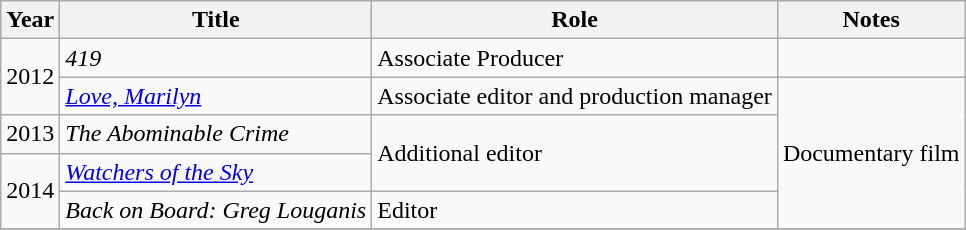<table class="wikitable">
<tr>
<th>Year</th>
<th>Title</th>
<th>Role</th>
<th>Notes</th>
</tr>
<tr>
<td rowspan=2>2012</td>
<td><em>419</em></td>
<td>Associate Producer</td>
<td></td>
</tr>
<tr>
<td><em><a href='#'>Love, Marilyn</a></em></td>
<td>Associate editor and production manager</td>
<td rowspan=4>Documentary film</td>
</tr>
<tr>
<td>2013</td>
<td><em>The Abominable Crime</em></td>
<td rowspan=2>Additional editor</td>
</tr>
<tr>
<td rowspan=2>2014</td>
<td><em><a href='#'>Watchers of the Sky</a></em></td>
</tr>
<tr>
<td><em>Back on Board: Greg Louganis</em></td>
<td>Editor</td>
</tr>
<tr>
</tr>
</table>
